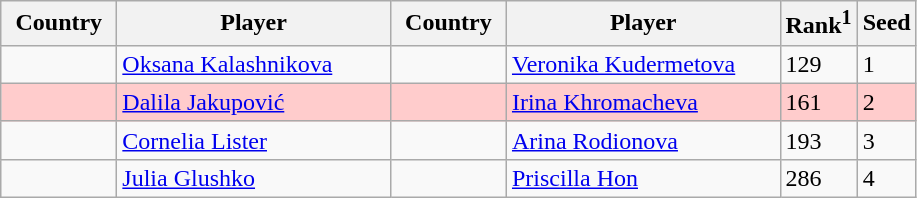<table class="sortable wikitable">
<tr>
<th width="70">Country</th>
<th width="175">Player</th>
<th width="70">Country</th>
<th width="175">Player</th>
<th>Rank<sup>1</sup></th>
<th>Seed</th>
</tr>
<tr>
<td></td>
<td><a href='#'>Oksana Kalashnikova</a></td>
<td></td>
<td><a href='#'>Veronika Kudermetova</a></td>
<td>129</td>
<td>1</td>
</tr>
<tr style="background:#fcc;">
<td></td>
<td><a href='#'>Dalila Jakupović</a></td>
<td></td>
<td><a href='#'>Irina Khromacheva</a></td>
<td>161</td>
<td>2</td>
</tr>
<tr>
<td></td>
<td><a href='#'>Cornelia Lister</a></td>
<td></td>
<td><a href='#'>Arina Rodionova</a></td>
<td>193</td>
<td>3</td>
</tr>
<tr>
<td></td>
<td><a href='#'>Julia Glushko</a></td>
<td></td>
<td><a href='#'>Priscilla Hon</a></td>
<td>286</td>
<td>4</td>
</tr>
</table>
